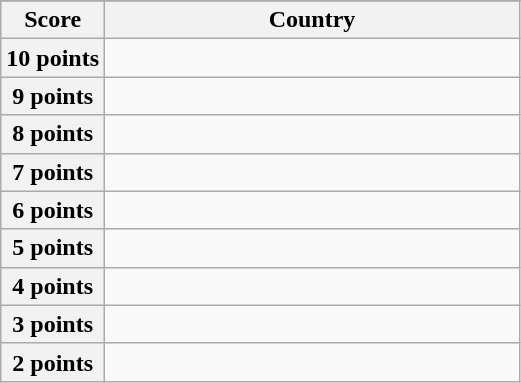<table class="wikitable">
<tr>
</tr>
<tr>
<th scope="col" width="20%">Score</th>
<th scope="col">Country</th>
</tr>
<tr>
<th scope="row">10 points</th>
<td></td>
</tr>
<tr>
<th scope="row">9 points</th>
<td></td>
</tr>
<tr>
<th scope="row">8 points</th>
<td></td>
</tr>
<tr>
<th scope="row">7 points</th>
<td></td>
</tr>
<tr>
<th scope="row">6 points</th>
<td></td>
</tr>
<tr>
<th scope="row">5 points</th>
<td></td>
</tr>
<tr>
<th scope="row">4 points</th>
<td></td>
</tr>
<tr>
<th scope="row">3 points</th>
<td></td>
</tr>
<tr>
<th scope="row">2 points</th>
<td></td>
</tr>
</table>
